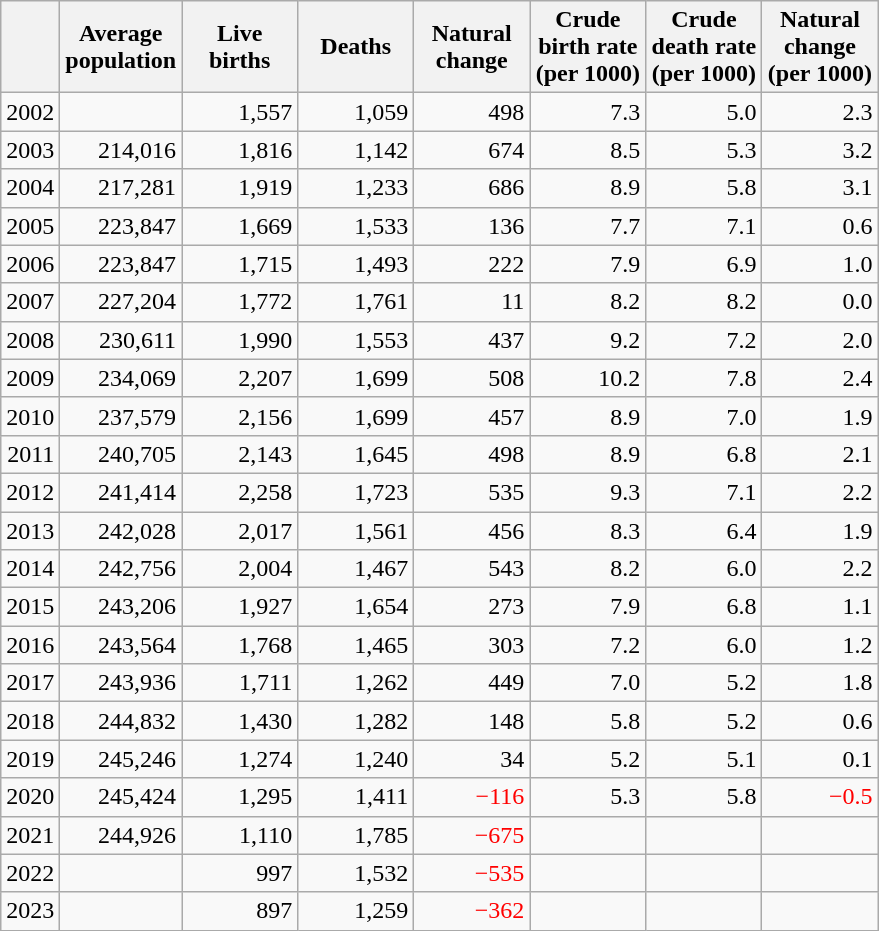<table class="wikitable" style="text-align: right;">
<tr>
<th></th>
<th width="70pt">Average population</th>
<th width="70pt">Live births</th>
<th width="70pt">Deaths</th>
<th width="70pt">Natural change</th>
<th width="70pt">Crude birth rate (per 1000)</th>
<th width="70pt">Crude death rate (per 1000)</th>
<th width="70pt">Natural change (per 1000)</th>
</tr>
<tr>
<td>2002</td>
<td></td>
<td>1,557</td>
<td>1,059</td>
<td>498</td>
<td>7.3</td>
<td>5.0</td>
<td>2.3</td>
</tr>
<tr>
<td>2003</td>
<td>214,016</td>
<td>1,816</td>
<td>1,142</td>
<td>674</td>
<td>8.5</td>
<td>5.3</td>
<td>3.2</td>
</tr>
<tr>
<td>2004</td>
<td>217,281</td>
<td>1,919</td>
<td>1,233</td>
<td>686</td>
<td>8.9</td>
<td>5.8</td>
<td>3.1</td>
</tr>
<tr>
<td>2005</td>
<td>223,847</td>
<td>1,669</td>
<td>1,533</td>
<td>136</td>
<td>7.7</td>
<td>7.1</td>
<td>0.6</td>
</tr>
<tr>
<td>2006</td>
<td>223,847</td>
<td>1,715</td>
<td>1,493</td>
<td>222</td>
<td>7.9</td>
<td>6.9</td>
<td>1.0</td>
</tr>
<tr>
<td>2007</td>
<td>227,204</td>
<td>1,772</td>
<td>1,761</td>
<td>11</td>
<td>8.2</td>
<td>8.2</td>
<td>0.0</td>
</tr>
<tr>
<td>2008</td>
<td>230,611</td>
<td>1,990</td>
<td>1,553</td>
<td>437</td>
<td>9.2</td>
<td>7.2</td>
<td>2.0</td>
</tr>
<tr>
<td>2009</td>
<td>234,069</td>
<td>2,207</td>
<td>1,699</td>
<td>508</td>
<td>10.2</td>
<td>7.8</td>
<td>2.4</td>
</tr>
<tr>
<td>2010</td>
<td>237,579</td>
<td>2,156</td>
<td>1,699</td>
<td>457</td>
<td>8.9</td>
<td>7.0</td>
<td>1.9</td>
</tr>
<tr>
<td>2011</td>
<td>240,705</td>
<td>2,143</td>
<td>1,645</td>
<td>498</td>
<td>8.9</td>
<td>6.8</td>
<td>2.1</td>
</tr>
<tr>
<td>2012</td>
<td>241,414</td>
<td>2,258</td>
<td>1,723</td>
<td>535</td>
<td>9.3</td>
<td>7.1</td>
<td>2.2</td>
</tr>
<tr>
<td>2013</td>
<td>242,028</td>
<td>2,017</td>
<td>1,561</td>
<td>456</td>
<td>8.3</td>
<td>6.4</td>
<td>1.9</td>
</tr>
<tr>
<td>2014</td>
<td>242,756</td>
<td>2,004</td>
<td>1,467</td>
<td>543</td>
<td>8.2</td>
<td>6.0</td>
<td>2.2</td>
</tr>
<tr>
<td>2015</td>
<td>243,206</td>
<td>1,927</td>
<td>1,654</td>
<td>273</td>
<td>7.9</td>
<td>6.8</td>
<td>1.1</td>
</tr>
<tr>
<td>2016</td>
<td>243,564</td>
<td>1,768</td>
<td>1,465</td>
<td>303</td>
<td>7.2</td>
<td>6.0</td>
<td>1.2</td>
</tr>
<tr>
<td>2017</td>
<td>243,936</td>
<td>1,711</td>
<td>1,262</td>
<td>449</td>
<td>7.0</td>
<td>5.2</td>
<td>1.8</td>
</tr>
<tr>
<td>2018</td>
<td>244,832</td>
<td>1,430</td>
<td>1,282</td>
<td>148</td>
<td>5.8</td>
<td>5.2</td>
<td>0.6</td>
</tr>
<tr>
<td>2019</td>
<td>245,246</td>
<td>1,274</td>
<td>1,240</td>
<td>34</td>
<td>5.2</td>
<td>5.1</td>
<td>0.1</td>
</tr>
<tr>
<td>2020</td>
<td>245,424</td>
<td>1,295</td>
<td>1,411</td>
<td style="color:red;">−116</td>
<td>5.3</td>
<td>5.8</td>
<td style="color:red;">−0.5</td>
</tr>
<tr>
<td>2021</td>
<td>244,926</td>
<td>1,110</td>
<td>1,785</td>
<td style="color:red;">−675</td>
<td></td>
<td></td>
<td></td>
</tr>
<tr>
<td>2022</td>
<td></td>
<td>997</td>
<td>1,532</td>
<td style="color:red;">−535</td>
<td></td>
<td></td>
<td></td>
</tr>
<tr>
<td>2023</td>
<td></td>
<td>897</td>
<td>1,259</td>
<td style="color:red;">−362</td>
<td></td>
<td></td>
</tr>
</table>
